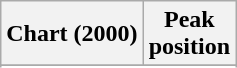<table class="wikitable sortable plainrowheaders" style="text-align:center">
<tr>
<th scope="col">Chart (2000)</th>
<th scope="col">Peak<br>position</th>
</tr>
<tr>
</tr>
<tr>
</tr>
<tr>
</tr>
<tr>
</tr>
<tr>
</tr>
<tr>
</tr>
<tr>
</tr>
</table>
